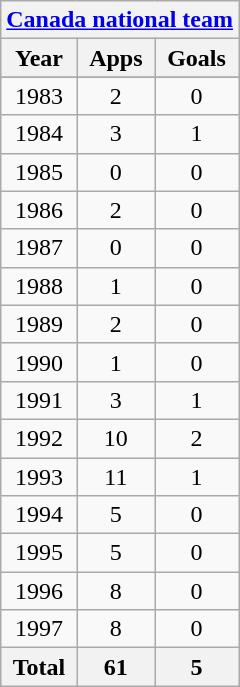<table class="wikitable" style="text-align:center">
<tr>
<th colspan=3><a href='#'>Canada national team</a></th>
</tr>
<tr>
<th>Year</th>
<th>Apps</th>
<th>Goals</th>
</tr>
<tr>
</tr>
<tr>
<td>1983</td>
<td>2</td>
<td>0</td>
</tr>
<tr>
<td>1984</td>
<td>3</td>
<td>1</td>
</tr>
<tr>
<td>1985</td>
<td>0</td>
<td>0</td>
</tr>
<tr>
<td>1986</td>
<td>2</td>
<td>0</td>
</tr>
<tr>
<td>1987</td>
<td>0</td>
<td>0</td>
</tr>
<tr>
<td>1988</td>
<td>1</td>
<td>0</td>
</tr>
<tr>
<td>1989</td>
<td>2</td>
<td>0</td>
</tr>
<tr>
<td>1990</td>
<td>1</td>
<td>0</td>
</tr>
<tr>
<td>1991</td>
<td>3</td>
<td>1</td>
</tr>
<tr>
<td>1992</td>
<td>10</td>
<td>2</td>
</tr>
<tr>
<td>1993</td>
<td>11</td>
<td>1</td>
</tr>
<tr>
<td>1994</td>
<td>5</td>
<td>0</td>
</tr>
<tr>
<td>1995</td>
<td>5</td>
<td>0</td>
</tr>
<tr>
<td>1996</td>
<td>8</td>
<td>0</td>
</tr>
<tr>
<td>1997</td>
<td>8</td>
<td>0</td>
</tr>
<tr>
<th>Total</th>
<th>61</th>
<th>5</th>
</tr>
</table>
